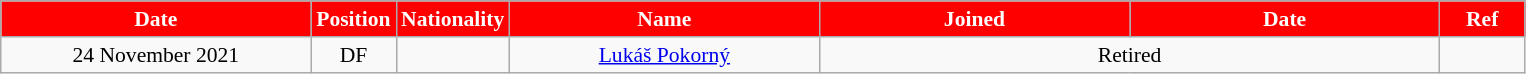<table class="wikitable"  style="text-align:center; font-size:90%; ">
<tr>
<th style="background:#ff0000; color:white; width:200px;">Date</th>
<th style="background:#ff0000; color:white; width:50px;">Position</th>
<th style="background:#ff0000; color:white; width:50px;">Nationality</th>
<th style="background:#ff0000; color:white; width:200px;">Name</th>
<th style="background:#ff0000; color:white; width:200px;">Joined</th>
<th style="background:#ff0000; color:white; width:200px;">Date</th>
<th style="background:#ff0000; color:white; width:50px;">Ref</th>
</tr>
<tr>
<td>24 November 2021</td>
<td>DF</td>
<td></td>
<td><a href='#'>Lukáš Pokorný</a></td>
<td colspan="2">Retired</td>
<td></td>
</tr>
</table>
